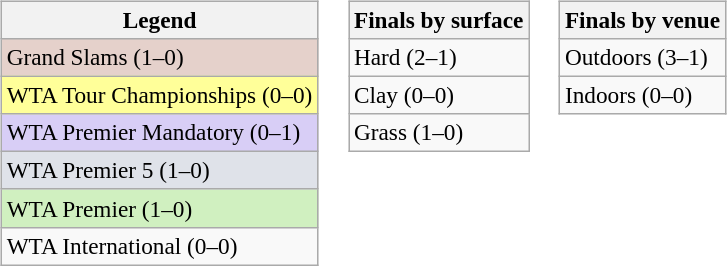<table>
<tr>
<td valign=top><br><table class=wikitable style=font-size:97%>
<tr>
<th>Legend</th>
</tr>
<tr bgcolor=#e5d1cb>
<td>Grand Slams (1–0)</td>
</tr>
<tr bgcolor=FFFF99>
<td>WTA Tour Championships (0–0)</td>
</tr>
<tr bgcolor=#D8CEF6>
<td>WTA Premier Mandatory (0–1)</td>
</tr>
<tr bgcolor=#dfe2e9>
<td>WTA Premier 5 (1–0)</td>
</tr>
<tr bgcolor=#D0F0C0>
<td>WTA Premier (1–0)</td>
</tr>
<tr>
<td>WTA International (0–0)</td>
</tr>
</table>
</td>
<td valign=top><br><table class=wikitable style=font-size:97%>
<tr>
<th>Finals by surface</th>
</tr>
<tr>
<td>Hard (2–1)</td>
</tr>
<tr>
<td>Clay (0–0)</td>
</tr>
<tr>
<td>Grass (1–0)</td>
</tr>
</table>
</td>
<td valign=top><br><table class=wikitable style=font-size:97%>
<tr>
<th>Finals by venue</th>
</tr>
<tr>
<td>Outdoors (3–1)</td>
</tr>
<tr>
<td>Indoors (0–0)</td>
</tr>
</table>
</td>
</tr>
</table>
